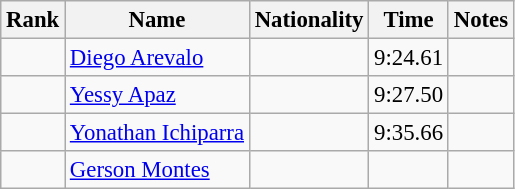<table class="wikitable sortable" style="text-align:center;font-size:95%">
<tr>
<th>Rank</th>
<th>Name</th>
<th>Nationality</th>
<th>Time</th>
<th>Notes</th>
</tr>
<tr>
<td></td>
<td align=left><a href='#'>Diego Arevalo</a></td>
<td align=left></td>
<td>9:24.61</td>
<td></td>
</tr>
<tr>
<td></td>
<td align=left><a href='#'>Yessy Apaz</a></td>
<td align=left></td>
<td>9:27.50</td>
<td></td>
</tr>
<tr>
<td></td>
<td align=left><a href='#'>Yonathan Ichiparra</a></td>
<td align=left></td>
<td>9:35.66</td>
<td></td>
</tr>
<tr>
<td></td>
<td align=left><a href='#'>Gerson Montes</a></td>
<td align=left></td>
<td></td>
<td></td>
</tr>
</table>
